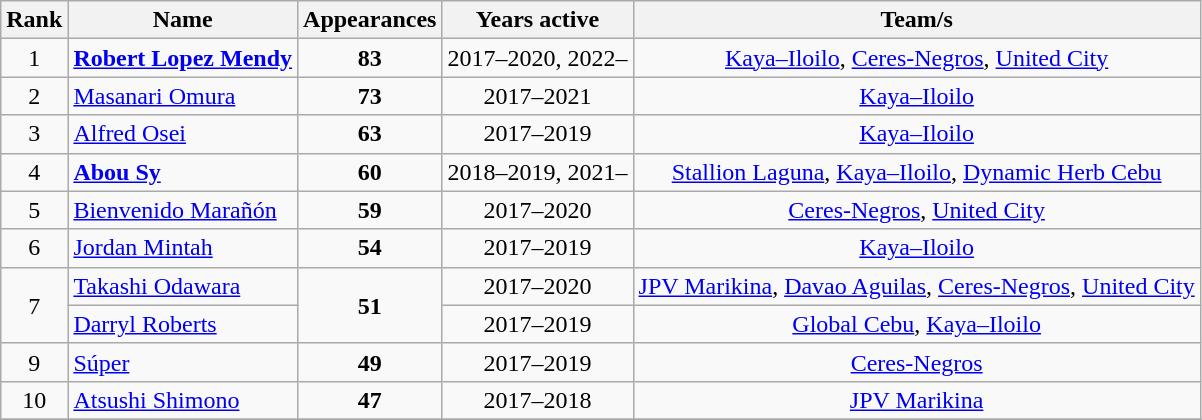<table class="wikitable sortable nowrap" style="text-align: center">
<tr>
<th>Rank</th>
<th>Name</th>
<th>Appearances</th>
<th>Years active</th>
<th>Team/s</th>
</tr>
<tr>
<td>1</td>
<td style="text-align:left"> <strong><a href='#'>Robert Lopez Mendy</a></strong></td>
<td><strong>83</strong></td>
<td>2017–2020, 2022–</td>
<td><a href='#'>Kaya–Iloilo</a>, <a href='#'>Ceres-Negros</a>, <a href='#'>United City</a></td>
</tr>
<tr>
<td>2</td>
<td style="text-align:left"> <a href='#'>Masanari Omura</a></td>
<td><strong>73</strong></td>
<td>2017–2021</td>
<td><a href='#'>Kaya–Iloilo</a></td>
</tr>
<tr>
<td>3</td>
<td style="text-align:left"> <a href='#'>Alfred Osei</a></td>
<td><strong>63</strong></td>
<td>2017–2019</td>
<td><a href='#'>Kaya–Iloilo</a></td>
</tr>
<tr>
<td>4</td>
<td style="text-align:left"> <strong><a href='#'>Abou Sy</a></strong></td>
<td><strong>60</strong></td>
<td>2018–2019, 2021–</td>
<td><a href='#'>Stallion Laguna</a>, <a href='#'>Kaya–Iloilo</a>, <a href='#'>Dynamic Herb Cebu</a></td>
</tr>
<tr>
<td>5</td>
<td style="text-align:left"> <a href='#'>Bienvenido Marañón</a></td>
<td><strong>59</strong></td>
<td>2017–2020</td>
<td><a href='#'>Ceres-Negros</a>, <a href='#'>United City</a></td>
</tr>
<tr>
<td>6</td>
<td style="text-align:left"> <a href='#'>Jordan Mintah</a></td>
<td><strong>54</strong></td>
<td>2017–2019</td>
<td><a href='#'>Kaya–Iloilo</a></td>
</tr>
<tr>
<td rowspan="2">7</td>
<td style="text-align:left"> <a href='#'>Takashi Odawara</a></td>
<td rowspan="2"><strong>51</strong></td>
<td>2017–2020</td>
<td><a href='#'>JPV Marikina</a>, <a href='#'>Davao Aguilas</a>, <a href='#'>Ceres-Negros</a>, <a href='#'>United City</a></td>
</tr>
<tr>
<td style="text-align:left"> <a href='#'>Darryl Roberts</a></td>
<td>2017–2019</td>
<td><a href='#'>Global Cebu</a>, <a href='#'>Kaya–Iloilo</a></td>
</tr>
<tr>
<td>9</td>
<td style="text-align:left"> <a href='#'>Súper</a></td>
<td><strong>49</strong></td>
<td>2017–2019</td>
<td><a href='#'>Ceres-Negros</a></td>
</tr>
<tr>
<td>10</td>
<td style="text-align:left"> <a href='#'>Atsushi Shimono</a></td>
<td><strong>47</strong></td>
<td>2017–2018</td>
<td><a href='#'>JPV Marikina</a></td>
</tr>
<tr>
</tr>
</table>
